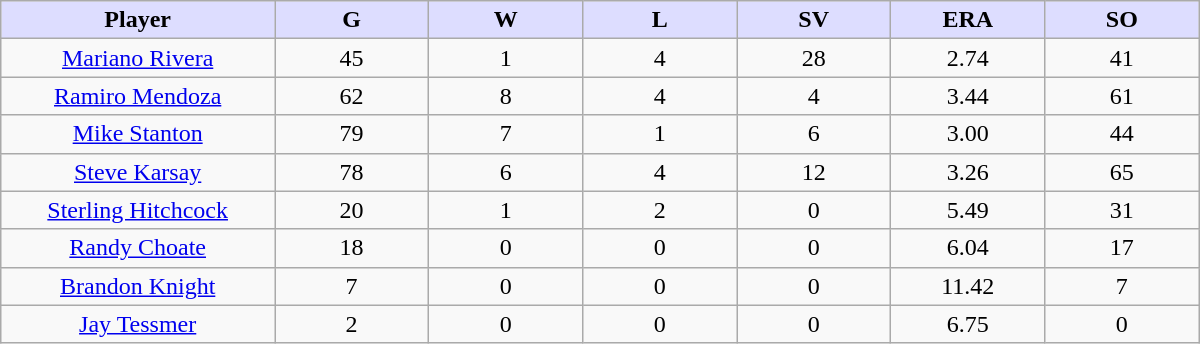<table class="wikitable sortable">
<tr>
<th style="background:#ddf; width:16%;">Player</th>
<th style="background:#ddf; width:9%;">G</th>
<th style="background:#ddf; width:9%;">W</th>
<th style="background:#ddf; width:9%;">L</th>
<th style="background:#ddf; width:9%;">SV</th>
<th style="background:#ddf; width:9%;">ERA</th>
<th style="background:#ddf; width:9%;">SO</th>
</tr>
<tr style="text-align:center;">
<td><a href='#'>Mariano Rivera</a></td>
<td>45</td>
<td>1</td>
<td>4</td>
<td>28</td>
<td>2.74</td>
<td>41</td>
</tr>
<tr style="text-align:center;">
<td><a href='#'>Ramiro Mendoza</a></td>
<td>62</td>
<td>8</td>
<td>4</td>
<td>4</td>
<td>3.44</td>
<td>61</td>
</tr>
<tr style="text-align:center;">
<td><a href='#'>Mike Stanton</a></td>
<td>79</td>
<td>7</td>
<td>1</td>
<td>6</td>
<td>3.00</td>
<td>44</td>
</tr>
<tr align=center>
<td><a href='#'>Steve Karsay</a></td>
<td>78</td>
<td>6</td>
<td>4</td>
<td>12</td>
<td>3.26</td>
<td>65</td>
</tr>
<tr style="text-align:center;">
<td><a href='#'>Sterling Hitchcock</a></td>
<td>20</td>
<td>1</td>
<td>2</td>
<td>0</td>
<td>5.49</td>
<td>31</td>
</tr>
<tr align="center">
<td><a href='#'>Randy Choate</a></td>
<td>18</td>
<td>0</td>
<td>0</td>
<td>0</td>
<td>6.04</td>
<td>17</td>
</tr>
<tr align=center>
<td><a href='#'>Brandon Knight</a></td>
<td>7</td>
<td>0</td>
<td>0</td>
<td>0</td>
<td>11.42</td>
<td>7</td>
</tr>
<tr align="center">
<td><a href='#'>Jay Tessmer</a></td>
<td>2</td>
<td>0</td>
<td>0</td>
<td>0</td>
<td>6.75</td>
<td>0</td>
</tr>
</table>
